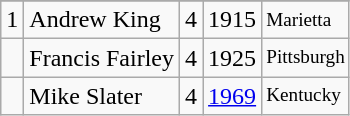<table class="wikitable">
<tr>
</tr>
<tr>
<td>1</td>
<td>Andrew King</td>
<td>4</td>
<td>1915</td>
<td style="font-size:80%;">Marietta</td>
</tr>
<tr>
<td></td>
<td>Francis Fairley</td>
<td>4</td>
<td>1925</td>
<td style="font-size:80%;">Pittsburgh</td>
</tr>
<tr>
<td></td>
<td>Mike Slater</td>
<td>4</td>
<td><a href='#'>1969</a></td>
<td style="font-size:80%;">Kentucky</td>
</tr>
</table>
